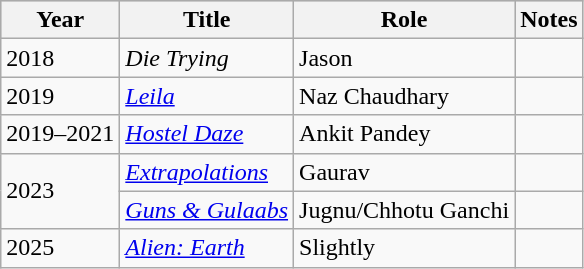<table class="wikitable sortable plainrowheaders">
<tr style="background:#ccc; text-align:center;">
<th scope="col">Year</th>
<th scope="col">Title</th>
<th scope="col">Role</th>
<th scope="col">Notes</th>
</tr>
<tr>
<td>2018</td>
<td scope="row"><em>Die Trying</em></td>
<td>Jason</td>
<td></td>
</tr>
<tr>
<td>2019</td>
<td scope="row"><em><a href='#'>Leila</a></em></td>
<td>Naz Chaudhary</td>
<td></td>
</tr>
<tr>
<td>2019–2021</td>
<td scope="row"><em><a href='#'>Hostel Daze</a></em></td>
<td>Ankit Pandey</td>
<td></td>
</tr>
<tr>
<td rowspan="2">2023</td>
<td scope="row"><em><a href='#'>Extrapolations</a></em></td>
<td>Gaurav</td>
<td></td>
</tr>
<tr>
<td><em><a href='#'>Guns & Gulaabs</a></em></td>
<td>Jugnu/Chhotu Ganchi</td>
<td></td>
</tr>
<tr>
<td>2025</td>
<td><em><a href='#'>Alien: Earth</a></em></td>
<td>Slightly</td>
<td></td>
</tr>
</table>
